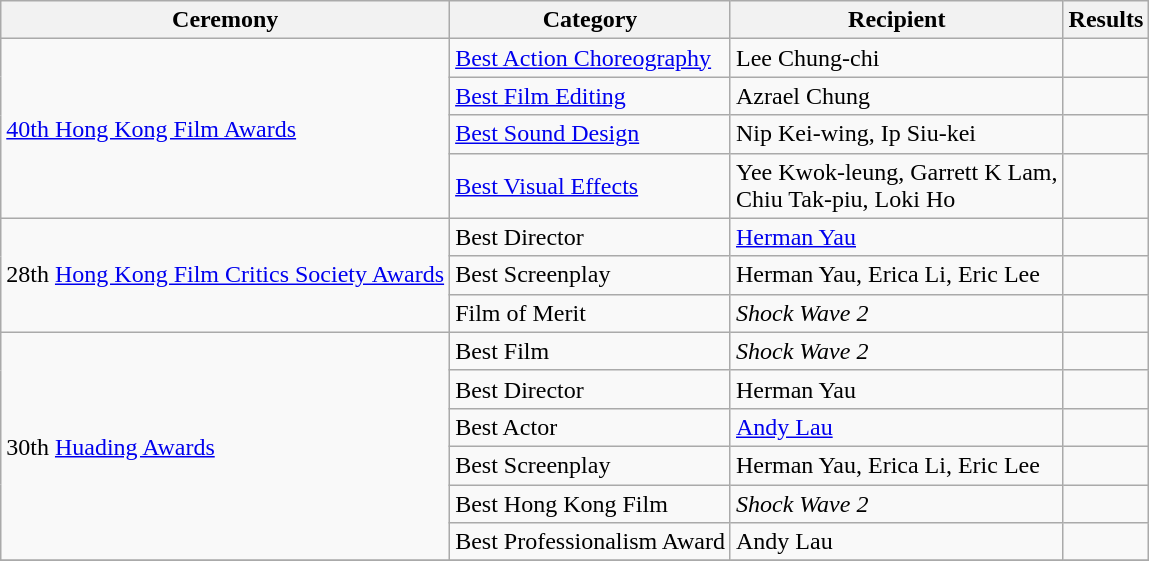<table class=wikitable>
<tr>
<th>Ceremony</th>
<th>Category</th>
<th>Recipient</th>
<th>Results</th>
</tr>
<tr>
<td rowspan=4><a href='#'>40th Hong Kong Film Awards</a></td>
<td><a href='#'>Best Action Choreography</a></td>
<td>Lee Chung-chi</td>
<td></td>
</tr>
<tr>
<td><a href='#'>Best Film Editing</a></td>
<td>Azrael Chung</td>
<td></td>
</tr>
<tr>
<td><a href='#'>Best Sound Design</a></td>
<td>Nip Kei-wing, Ip Siu-kei</td>
<td></td>
</tr>
<tr>
<td><a href='#'>Best Visual Effects</a></td>
<td>Yee Kwok-leung, Garrett K Lam,<br>Chiu Tak-piu, Loki Ho</td>
<td></td>
</tr>
<tr>
<td rowspan=3>28th <a href='#'>Hong Kong Film Critics Society Awards</a></td>
<td>Best Director</td>
<td><a href='#'>Herman Yau</a></td>
<td></td>
</tr>
<tr>
<td>Best Screenplay</td>
<td>Herman Yau, Erica Li, Eric Lee</td>
<td></td>
</tr>
<tr>
<td>Film of Merit</td>
<td><em>Shock Wave 2</em></td>
<td></td>
</tr>
<tr>
<td rowspan=6>30th <a href='#'>Huading Awards</a></td>
<td>Best Film</td>
<td><em>Shock Wave 2</em></td>
<td></td>
</tr>
<tr>
<td>Best Director</td>
<td>Herman Yau</td>
<td></td>
</tr>
<tr>
<td>Best Actor</td>
<td><a href='#'>Andy Lau</a></td>
<td></td>
</tr>
<tr>
<td>Best Screenplay</td>
<td>Herman Yau, Erica Li, Eric Lee</td>
<td></td>
</tr>
<tr>
<td>Best Hong Kong Film</td>
<td><em>Shock Wave 2</em></td>
<td></td>
</tr>
<tr>
<td>Best Professionalism Award</td>
<td>Andy Lau</td>
<td></td>
</tr>
<tr>
</tr>
</table>
